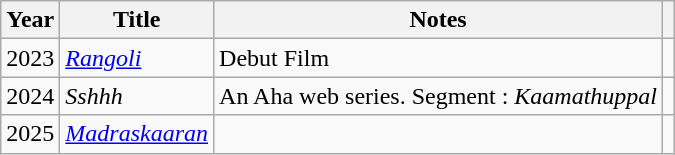<table class="wikitable sortable">
<tr>
<th>Year</th>
<th>Title</th>
<th>Notes</th>
<th class="unsortable"></th>
</tr>
<tr>
<td>2023</td>
<td><em><a href='#'>Rangoli</a></em></td>
<td>Debut Film</td>
<td></td>
</tr>
<tr>
<td>2024</td>
<td><em>Sshhh</em></td>
<td>An Aha web series. Segment : <em>Kaamathuppal</em></td>
<td></td>
</tr>
<tr>
<td>2025</td>
<td><em><a href='#'>Madraskaaran</a></em></td>
<td></td>
<td></td>
</tr>
</table>
